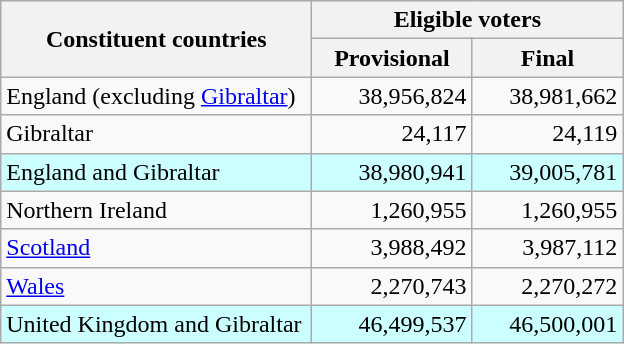<table class="wikitable" style="text-align:right;">
<tr>
<th width=200 rowspan=2>Constituent countries</th>
<th width=200 colspan=2>Eligible voters</th>
</tr>
<tr>
<th>Provisional</th>
<th>Final</th>
</tr>
<tr>
<td style="text-align:left;">England (excluding <a href='#'>Gibraltar</a>)</td>
<td>38,956,824</td>
<td>38,981,662</td>
</tr>
<tr>
<td style="text-align:left;">Gibraltar</td>
<td>24,117</td>
<td>24,119</td>
</tr>
<tr style="background:#CCFFFF;">
<td style="text-align:left;">England and Gibraltar</td>
<td>38,980,941</td>
<td>39,005,781</td>
</tr>
<tr>
<td style="text-align:left;">Northern Ireland</td>
<td>1,260,955</td>
<td>1,260,955</td>
</tr>
<tr>
<td style="text-align:left;"><a href='#'>Scotland</a></td>
<td>3,988,492</td>
<td>3,987,112</td>
</tr>
<tr>
<td style="text-align:left;"><a href='#'>Wales</a></td>
<td>2,270,743</td>
<td>2,270,272</td>
</tr>
<tr style="background:#CCFFFF;">
<td style="text-align:left;">United Kingdom and Gibraltar</td>
<td>46,499,537</td>
<td>46,500,001</td>
</tr>
</table>
